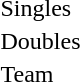<table>
<tr>
<td rowspan=2>Singles</td>
<td rowspan=2></td>
<td rowspan=2></td>
<td></td>
</tr>
<tr>
<td></td>
</tr>
<tr>
<td rowspan=2>Doubles</td>
<td rowspan=2></td>
<td rowspan=2></td>
<td></td>
</tr>
<tr>
<td></td>
</tr>
<tr>
<td rowspan=2>Team</td>
<td rowspan=2></td>
<td rowspan=2></td>
<td></td>
</tr>
<tr>
<td></td>
</tr>
</table>
